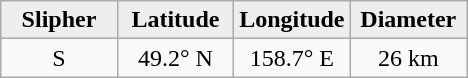<table class="wikitable">
<tr>
<th width="25%" style="background:#eeeeee;">Slipher</th>
<th width="25%" style="background:#eeeeee;">Latitude</th>
<th width="25%" style="background:#eeeeee;">Longitude</th>
<th width="25%" style="background:#eeeeee;">Diameter</th>
</tr>
<tr>
<td align="center">S</td>
<td align="center">49.2° N</td>
<td align="center">158.7° E</td>
<td align="center">26 km</td>
</tr>
</table>
